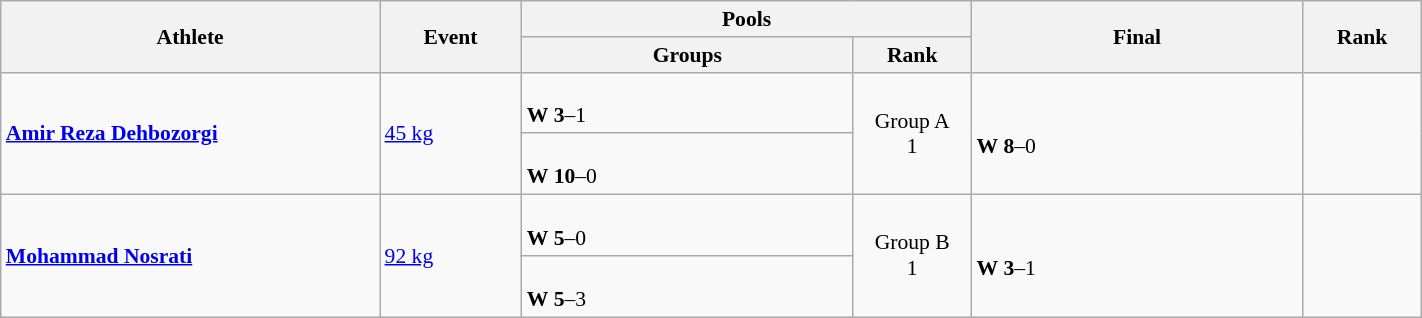<table class="wikitable" width="75%" style="text-align:left; font-size:90%">
<tr>
<th rowspan="2" width="16%">Athlete</th>
<th rowspan="2" width="6%">Event</th>
<th colspan="2">Pools</th>
<th rowspan="2" width="14%">Final</th>
<th rowspan="2" width="5%">Rank</th>
</tr>
<tr>
<th width="14%">Groups</th>
<th width="5%">Rank</th>
</tr>
<tr>
<td rowspan=2><strong><a href='#'>Amir Reza Dehbozorgi</a></strong></td>
<td rowspan=2><a href='#'>45 kg</a></td>
<td><br><strong>W</strong> <strong>3</strong>–1</td>
<td rowspan=2 align=center>Group A<br>1 <strong></strong></td>
<td rowspan=2><br><strong>W</strong> <strong>8</strong>–0</td>
<td rowspan=2 align="center"></td>
</tr>
<tr>
<td><br><strong>W</strong> <strong>10</strong>–0</td>
</tr>
<tr>
<td rowspan=2><strong><a href='#'>Mohammad Nosrati</a></strong></td>
<td rowspan=2><a href='#'>92 kg</a></td>
<td><br><strong>W</strong> <strong>5</strong>–0</td>
<td rowspan=2 align=center>Group B<br>1 <strong></strong></td>
<td rowspan=2><br><strong>W</strong> <strong>3</strong>–1</td>
<td rowspan=2 align="center"></td>
</tr>
<tr>
<td><br><strong>W</strong> <strong>5</strong>–3</td>
</tr>
</table>
